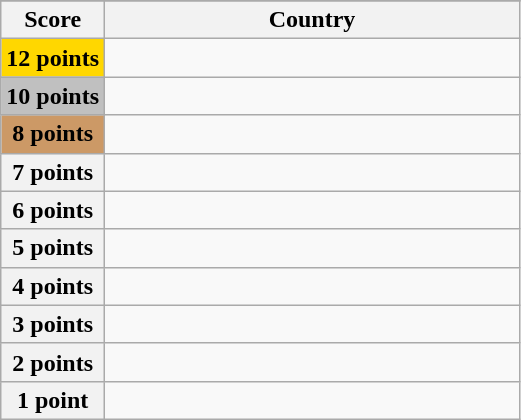<table class="wikitable">
<tr>
</tr>
<tr>
<th scope="col" width="20%">Score</th>
<th scope="col">Country</th>
</tr>
<tr>
<th scope="row" style="background:gold">12 points</th>
<td></td>
</tr>
<tr>
<th scope="row" style="background:silver">10 points</th>
<td></td>
</tr>
<tr>
<th scope="row" style="background:#CC9966">8 points</th>
<td></td>
</tr>
<tr>
<th scope="row">7 points</th>
<td></td>
</tr>
<tr>
<th scope="row">6 points</th>
<td></td>
</tr>
<tr>
<th scope="row">5 points</th>
<td></td>
</tr>
<tr>
<th scope="row">4 points</th>
<td></td>
</tr>
<tr>
<th scope="row">3 points</th>
<td></td>
</tr>
<tr>
<th scope="row">2 points</th>
<td></td>
</tr>
<tr>
<th scope="row">1 point</th>
<td></td>
</tr>
</table>
